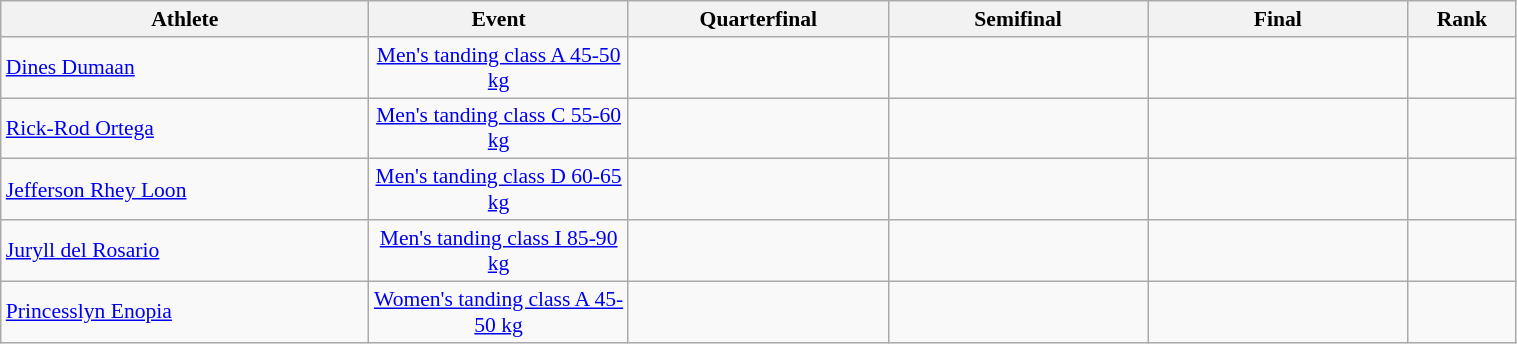<table class="wikitable" width="80%" style="text-align:left; font-size:90%">
<tr>
<th width="17%">Athlete</th>
<th width="12%">Event</th>
<th width="12%">Quarterfinal</th>
<th width="12%">Semifinal</th>
<th width="12%">Final</th>
<th width="5%">Rank</th>
</tr>
<tr>
<td><a href='#'>Dines Dumaan</a></td>
<td align=center><a href='#'>Men's tanding class A 45-50 kg</a></td>
<td></td>
<td></td>
<td></td>
<td></td>
</tr>
<tr>
<td><a href='#'>Rick-Rod Ortega</a></td>
<td align=center><a href='#'>Men's tanding class C 55-60 kg</a></td>
<td></td>
<td></td>
<td></td>
<td></td>
</tr>
<tr>
<td><a href='#'>Jefferson Rhey Loon</a></td>
<td align=center><a href='#'>Men's tanding class D 60-65 kg</a></td>
<td></td>
<td></td>
<td></td>
<td></td>
</tr>
<tr>
<td><a href='#'>Juryll del Rosario</a></td>
<td align=center><a href='#'>Men's tanding class I 85-90 kg</a></td>
<td></td>
<td></td>
<td></td>
<td></td>
</tr>
<tr>
<td><a href='#'>Princesslyn Enopia</a></td>
<td align=center><a href='#'>Women's tanding class A 45-50 kg</a></td>
<td></td>
<td></td>
<td></td>
<td></td>
</tr>
</table>
